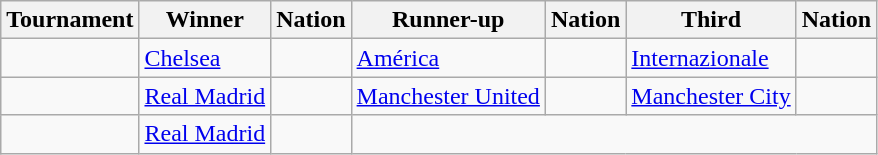<table class="wikitable">
<tr>
<th>Tournament</th>
<th>Winner</th>
<th>Nation</th>
<th>Runner-up</th>
<th>Nation</th>
<th>Third</th>
<th>Nation</th>
</tr>
<tr>
<td></td>
<td><a href='#'>Chelsea</a></td>
<td></td>
<td><a href='#'>América</a></td>
<td></td>
<td><a href='#'>Internazionale</a></td>
<td></td>
</tr>
<tr>
<td></td>
<td style="text-align:center;"><a href='#'>Real Madrid</a></td>
<td></td>
<td><a href='#'>Manchester United</a></td>
<td></td>
<td><a href='#'>Manchester City</a></td>
<td></td>
</tr>
<tr>
<td></td>
<td style="text-align:center;"><a href='#'>Real Madrid</a></td>
<td></td>
<td colspan="4"></td>
</tr>
</table>
